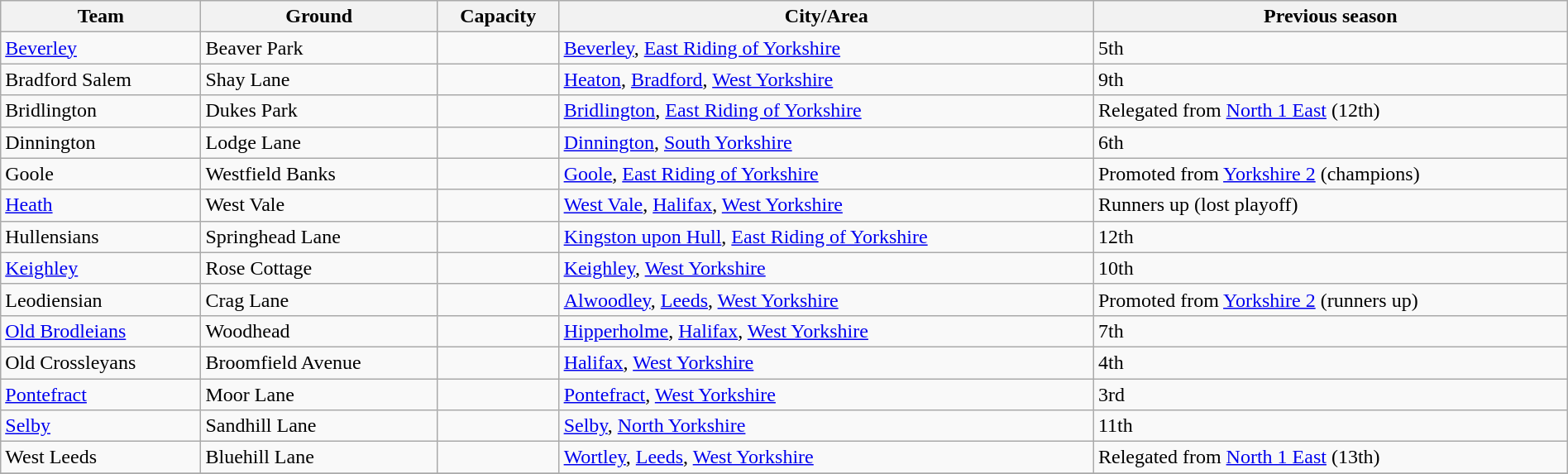<table class="wikitable sortable" width=100%>
<tr>
<th>Team</th>
<th>Ground</th>
<th>Capacity</th>
<th>City/Area</th>
<th>Previous season</th>
</tr>
<tr>
<td><a href='#'>Beverley</a></td>
<td>Beaver Park</td>
<td></td>
<td><a href='#'>Beverley</a>, <a href='#'>East Riding of Yorkshire</a></td>
<td>5th</td>
</tr>
<tr>
<td>Bradford Salem</td>
<td>Shay Lane</td>
<td></td>
<td><a href='#'>Heaton</a>, <a href='#'>Bradford</a>, <a href='#'>West Yorkshire</a></td>
<td>9th</td>
</tr>
<tr>
<td>Bridlington</td>
<td>Dukes Park</td>
<td></td>
<td><a href='#'>Bridlington</a>, <a href='#'>East Riding of Yorkshire</a></td>
<td>Relegated from <a href='#'>North 1 East</a> (12th)</td>
</tr>
<tr>
<td>Dinnington</td>
<td>Lodge Lane</td>
<td></td>
<td><a href='#'>Dinnington</a>, <a href='#'>South Yorkshire</a></td>
<td>6th</td>
</tr>
<tr>
<td>Goole</td>
<td>Westfield Banks</td>
<td></td>
<td><a href='#'>Goole</a>, <a href='#'>East Riding of Yorkshire</a></td>
<td>Promoted from <a href='#'>Yorkshire 2</a> (champions)</td>
</tr>
<tr>
<td><a href='#'>Heath</a></td>
<td>West Vale</td>
<td></td>
<td><a href='#'>West Vale</a>, <a href='#'>Halifax</a>, <a href='#'>West Yorkshire</a></td>
<td>Runners up (lost playoff)</td>
</tr>
<tr>
<td>Hullensians</td>
<td>Springhead Lane</td>
<td></td>
<td><a href='#'>Kingston upon Hull</a>, <a href='#'>East Riding of Yorkshire</a></td>
<td>12th</td>
</tr>
<tr>
<td><a href='#'>Keighley</a></td>
<td>Rose Cottage</td>
<td></td>
<td><a href='#'>Keighley</a>, <a href='#'>West Yorkshire</a></td>
<td>10th</td>
</tr>
<tr>
<td>Leodiensian</td>
<td>Crag Lane</td>
<td></td>
<td><a href='#'>Alwoodley</a>, <a href='#'>Leeds</a>, <a href='#'>West Yorkshire</a></td>
<td>Promoted from <a href='#'>Yorkshire 2</a> (runners up)</td>
</tr>
<tr>
<td><a href='#'>Old Brodleians</a></td>
<td>Woodhead</td>
<td></td>
<td><a href='#'>Hipperholme</a>, <a href='#'>Halifax</a>, <a href='#'>West Yorkshire</a></td>
<td>7th</td>
</tr>
<tr>
<td>Old Crossleyans</td>
<td>Broomfield Avenue</td>
<td></td>
<td><a href='#'>Halifax</a>, <a href='#'>West Yorkshire</a></td>
<td>4th</td>
</tr>
<tr>
<td><a href='#'>Pontefract</a></td>
<td>Moor Lane</td>
<td></td>
<td><a href='#'>Pontefract</a>, <a href='#'>West Yorkshire</a></td>
<td>3rd</td>
</tr>
<tr>
<td><a href='#'>Selby</a></td>
<td>Sandhill Lane</td>
<td></td>
<td><a href='#'>Selby</a>, <a href='#'>North Yorkshire</a></td>
<td>11th</td>
</tr>
<tr>
<td>West Leeds</td>
<td>Bluehill Lane</td>
<td></td>
<td><a href='#'>Wortley</a>, <a href='#'>Leeds</a>, <a href='#'>West Yorkshire</a></td>
<td>Relegated from <a href='#'>North 1 East</a> (13th)</td>
</tr>
<tr>
</tr>
</table>
